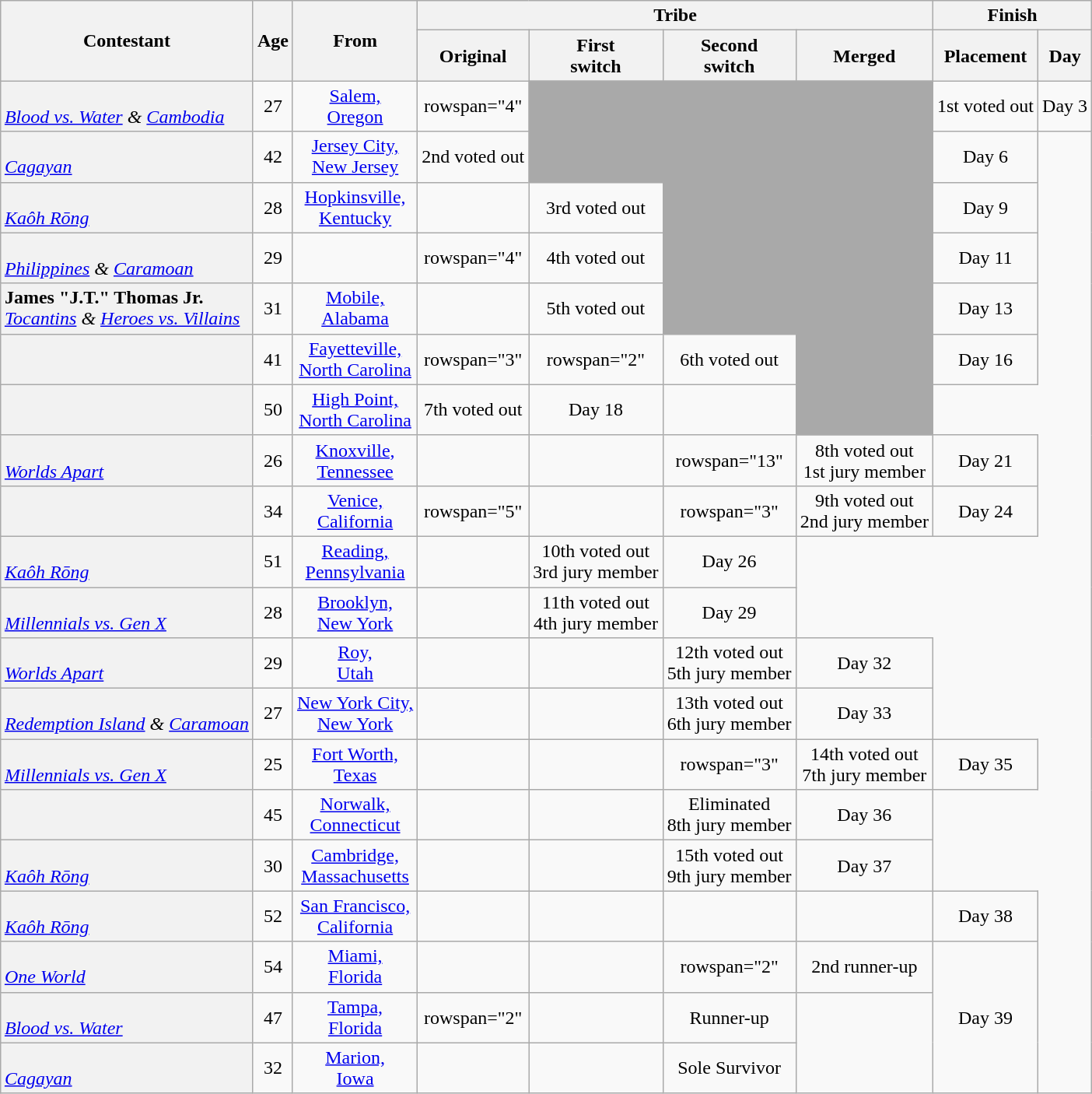<table class="wikitable sortable" style="margin:auto; text-align:center">
<tr>
<th rowspan="2" scope="col">Contestant</th>
<th rowspan="2" scope="col">Age</th>
<th rowspan="2" scope="col" class=unsortable>From</th>
<th colspan="4" scope="colgroup">Tribe</th>
<th colspan="2" scope="colgroup">Finish</th>
</tr>
<tr>
<th scope="col">Original</th>
<th scope="col">First<br>switch</th>
<th scope="col">Second<br>switch</th>
<th scope="col" class=unsortable>Merged</th>
<th scope="col" class=unsortable>Placement</th>
<th scope="col" class=unsortable>Day</th>
</tr>
<tr>
<th scope="row" style="text-align:left;font-weight:normal"><strong></strong><br><em><a href='#'>Blood vs. Water</a> & <a href='#'>Cambodia</a></em></th>
<td>27</td>
<td><a href='#'>Salem,<br>Oregon</a></td>
<td>rowspan="4" </td>
<td rowspan="2" bgcolor="darkgray"></td>
<td rowspan="5" bgcolor="darkgray"></td>
<td rowspan="7" bgcolor="darkgray"></td>
<td>1st voted out</td>
<td>Day 3</td>
</tr>
<tr>
<th scope="row" style="text-align:left;font-weight:normal"><strong></strong><br><a href='#'><em>Cagayan</em></a></th>
<td>42</td>
<td><a href='#'>Jersey City,<br>New Jersey</a></td>
<td>2nd voted out</td>
<td>Day 6</td>
</tr>
<tr>
<th scope="row" style="text-align:left;font-weight:normal"><strong></strong><br><a href='#'><em>Kaôh Rōng</em></a></th>
<td>28</td>
<td><a href='#'>Hopkinsville,<br>Kentucky</a></td>
<td></td>
<td>3rd voted out</td>
<td>Day 9</td>
</tr>
<tr>
<th scope="row" style="text-align:left;font-weight:normal"><strong></strong><br><em><a href='#'>Philippines</a> & <a href='#'>Caramoan</a></em></th>
<td>29</td>
<td></td>
<td>rowspan="4" </td>
<td>4th voted out</td>
<td>Day 11</td>
</tr>
<tr>
<th scope="row" style="text-align:left;font-weight:normal"><strong>James "J.T." Thomas Jr.</strong><br><em><a href='#'>Tocantins</a> & <a href='#'>Heroes vs. Villains</a></em></th>
<td>31</td>
<td><a href='#'>Mobile,<br>Alabama</a></td>
<td></td>
<td>5th voted out</td>
<td>Day 13</td>
</tr>
<tr>
<th scope="row" style="text-align:left;font-weight:normal"><strong></strong><br><em></em></th>
<td>41</td>
<td><a href='#'>Fayetteville,<br>North Carolina</a></td>
<td>rowspan="3" </td>
<td>rowspan="2" </td>
<td>6th voted out</td>
<td>Day 16</td>
</tr>
<tr>
<th scope="row" style="text-align:left;font-weight:normal"><strong></strong><br><em></em></th>
<td>50</td>
<td><a href='#'>High Point,<br>North Carolina</a></td>
<td>7th voted out</td>
<td>Day 18</td>
</tr>
<tr>
<th scope="row" style="text-align:left;font-weight:normal"><strong></strong><br><a href='#'><em>Worlds Apart</em></a></th>
<td>26</td>
<td><a href='#'>Knoxville,<br>Tennessee</a></td>
<td></td>
<td></td>
<td>rowspan="13" </td>
<td>8th voted out<br>1st jury member</td>
<td>Day 21</td>
</tr>
<tr>
<th scope="row" style="text-align:left;font-weight:normal"><strong></strong><br><em></em></th>
<td>34</td>
<td><a href='#'>Venice,<br>California</a></td>
<td>rowspan="5" </td>
<td></td>
<td>rowspan="3" </td>
<td>9th voted out<br>2nd jury member</td>
<td>Day 24</td>
</tr>
<tr>
<th scope="row" style="text-align:left;font-weight:normal"><strong></strong><br><a href='#'><em>Kaôh Rōng</em></a></th>
<td>51</td>
<td><a href='#'>Reading,<br>Pennsylvania</a></td>
<td></td>
<td>10th voted out<br>3rd jury member</td>
<td>Day 26</td>
</tr>
<tr>
<th scope="row" style="text-align:left;font-weight:normal"><strong></strong><br><a href='#'><em>Millennials vs. Gen X</em></a></th>
<td>28</td>
<td><a href='#'>Brooklyn,<br>New York</a></td>
<td></td>
<td>11th voted out<br>4th jury member</td>
<td>Day 29</td>
</tr>
<tr>
<th scope="row" style="text-align:left;font-weight:normal"><strong></strong><br><a href='#'><em>Worlds Apart</em></a></th>
<td>29</td>
<td><a href='#'>Roy,<br>Utah</a></td>
<td></td>
<td></td>
<td>12th voted out<br>5th jury member</td>
<td>Day 32</td>
</tr>
<tr>
<th scope="row" style="text-align:left;font-weight:normal"><strong></strong><br><em><a href='#'>Redemption Island</a> & <a href='#'>Caramoan</a></em></th>
<td>27</td>
<td><a href='#'>New York City,<br>New York</a></td>
<td></td>
<td></td>
<td>13th voted out<br>6th jury member</td>
<td>Day 33</td>
</tr>
<tr>
<th scope="row" style="text-align:left;font-weight:normal"><strong></strong><br><a href='#'><em>Millennials vs. Gen X</em></a></th>
<td>25</td>
<td><a href='#'>Fort Worth,<br>Texas</a></td>
<td></td>
<td></td>
<td>rowspan="3" </td>
<td>14th voted out<br>7th jury member</td>
<td>Day 35</td>
</tr>
<tr>
<th scope="row" style="text-align:left;font-weight:normal"><strong></strong><br><em></em></th>
<td>45</td>
<td><a href='#'>Norwalk,<br>Connecticut</a></td>
<td></td>
<td></td>
<td>Eliminated<br>8th jury member</td>
<td>Day 36</td>
</tr>
<tr>
<th scope="row" style="text-align:left;font-weight:normal"><strong></strong><br><a href='#'><em>Kaôh Rōng</em></a></th>
<td>30</td>
<td><a href='#'>Cambridge,<br>Massachusetts</a></td>
<td></td>
<td></td>
<td>15th voted out<br>9th jury member</td>
<td>Day 37</td>
</tr>
<tr>
<th scope="row" style="text-align:left;font-weight:normal"><strong></strong><br><a href='#'><em>Kaôh Rōng</em></a></th>
<td>52</td>
<td><a href='#'>San Francisco,<br>California</a></td>
<td></td>
<td></td>
<td></td>
<td></td>
<td>Day 38</td>
</tr>
<tr>
<th scope="row" style="text-align:left;font-weight:normal"><strong></strong><br><a href='#'><em>One World</em></a></th>
<td>54</td>
<td><a href='#'>Miami,<br>Florida</a></td>
<td></td>
<td></td>
<td>rowspan="2" </td>
<td>2nd runner-up</td>
<td rowspan="3">Day 39</td>
</tr>
<tr>
<th scope="row" style="text-align:left;font-weight:normal"><strong></strong><br><a href='#'><em>Blood vs. Water</em></a></th>
<td>47</td>
<td><a href='#'>Tampa,<br>Florida</a></td>
<td>rowspan="2" </td>
<td></td>
<td>Runner-up</td>
</tr>
<tr>
<th scope="row" style="text-align:left;font-weight:normal"><strong></strong><br><a href='#'><em>Cagayan</em></a></th>
<td>32</td>
<td><a href='#'>Marion,<br>Iowa</a></td>
<td></td>
<td></td>
<td>Sole Survivor</td>
</tr>
</table>
